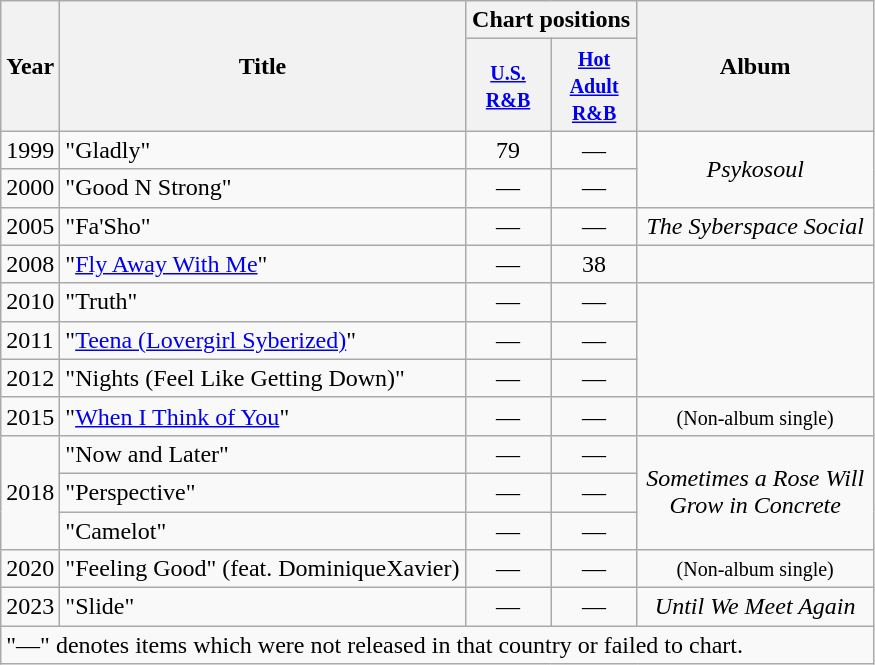<table class="wikitable">
<tr>
<th rowspan="2">Year</th>
<th rowspan="2">Title</th>
<th colspan="2">Chart positions</th>
<th rowspan="2" width="150">Album</th>
</tr>
<tr>
<th width="50"><small><a href='#'>U.S. R&B</a></small></th>
<th width="50"><small><a href='#'>Hot Adult R&B</a></small></th>
</tr>
<tr>
<td align="left" rowspan="1">1999</td>
<td>"Gladly"</td>
<td align="center">79</td>
<td align="center">—</td>
<td align="center" rowspan="2"><em>Psykosoul</em></td>
</tr>
<tr>
<td align="left" rowspan="1">2000</td>
<td>"Good N Strong"</td>
<td align="center">—</td>
<td align="center">—</td>
</tr>
<tr>
<td align="left" rowspan="1">2005</td>
<td>"Fa'Sho"</td>
<td align="center">—</td>
<td align="center">—</td>
<td align="center" rowspan="1"><em>The Syberspace Social</em></td>
</tr>
<tr>
<td align="left" rowspan="1">2008</td>
<td>"<a href='#'>Fly Away With Me</a>"</td>
<td align="center">—</td>
<td align="center">38</td>
<td align="center" rowspan="1"></td>
</tr>
<tr>
<td align="left" rowspan="1">2010</td>
<td>"Truth"</td>
<td align="center">—</td>
<td align="center">—</td>
<td align="center" rowspan="3"></td>
</tr>
<tr>
<td align="left" rowspan="1">2011</td>
<td>"<a href='#'>Teena (Lovergirl Syberized)</a>"</td>
<td align="center">—</td>
<td align="center">—</td>
</tr>
<tr>
<td align="left" rowspan="1">2012</td>
<td>"Nights (Feel Like Getting Down)"</td>
<td align="center">—</td>
<td align="center">—</td>
</tr>
<tr>
<td align="left" rowspan="1">2015</td>
<td>"<a href='#'>When I Think of You</a>"</td>
<td align="center">—</td>
<td align="center">—</td>
<td align="center" rowspan="1"><small>(Non-album single)</small></td>
</tr>
<tr>
<td rowspan="3">2018</td>
<td>"Now and Later"</td>
<td align="center" rowspan="1">—</td>
<td align="center">—</td>
<td align="center" rowspan="3"><em>Sometimes a Rose Will Grow in Concrete</em></td>
</tr>
<tr>
<td>"Perspective"</td>
<td align="center">—</td>
<td align="center">—</td>
</tr>
<tr>
<td>"Camelot"</td>
<td align="center">—</td>
<td align="center">—</td>
</tr>
<tr>
<td>2020</td>
<td>"Feeling Good" (feat. DominiqueXavier)</td>
<td align="center">—</td>
<td align="center">—</td>
<td align="center"><small>(Non-album single)</small></td>
</tr>
<tr>
<td>2023</td>
<td>"Slide"</td>
<td align="center">—</td>
<td align="center">—</td>
<td align="center"><em>Until We Meet Again</em></td>
</tr>
<tr>
<td colspan="5">"—" denotes items which were not released in that country or failed to chart.</td>
</tr>
</table>
